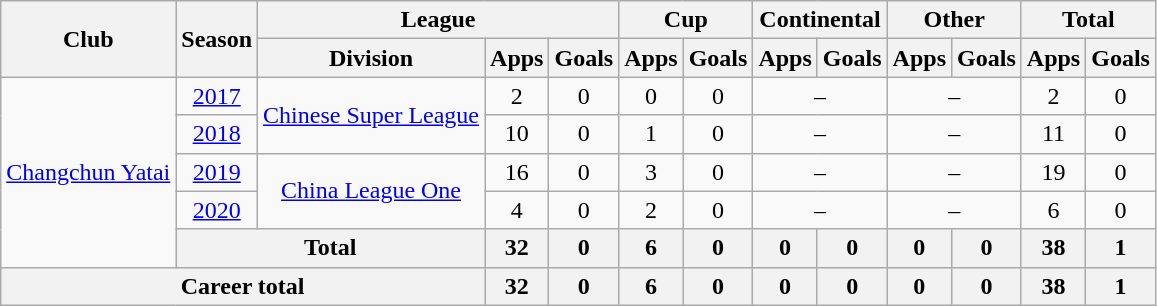<table class="wikitable" style="text-align: center">
<tr>
<th rowspan="2">Club</th>
<th rowspan="2">Season</th>
<th colspan="3">League</th>
<th colspan="2">Cup</th>
<th colspan="2">Continental</th>
<th colspan="2">Other</th>
<th colspan="2">Total</th>
</tr>
<tr>
<th>Division</th>
<th>Apps</th>
<th>Goals</th>
<th>Apps</th>
<th>Goals</th>
<th>Apps</th>
<th>Goals</th>
<th>Apps</th>
<th>Goals</th>
<th>Apps</th>
<th>Goals</th>
</tr>
<tr>
<td rowspan="5"><a href='#'>Changchun Yatai</a></td>
<td><a href='#'>2017</a></td>
<td rowspan="2"><a href='#'>Chinese Super League</a></td>
<td>2</td>
<td>0</td>
<td>0</td>
<td>0</td>
<td colspan="2">–</td>
<td colspan="2">–</td>
<td>2</td>
<td>0</td>
</tr>
<tr>
<td><a href='#'>2018</a></td>
<td>10</td>
<td>0</td>
<td>1</td>
<td>0</td>
<td colspan="2">–</td>
<td colspan="2">–</td>
<td>11</td>
<td>0</td>
</tr>
<tr>
<td><a href='#'>2019</a></td>
<td rowspan="2"><a href='#'>China League One</a></td>
<td>16</td>
<td>0</td>
<td>3</td>
<td>0</td>
<td colspan="2">–</td>
<td colspan="2">–</td>
<td>19</td>
<td>0</td>
</tr>
<tr>
<td><a href='#'>2020</a></td>
<td>4</td>
<td>0</td>
<td>2</td>
<td>0</td>
<td colspan="2">–</td>
<td colspan="2">–</td>
<td>6</td>
<td>0</td>
</tr>
<tr>
<th colspan="2">Total</th>
<th>32</th>
<th>0</th>
<th>6</th>
<th>0</th>
<th>0</th>
<th>0</th>
<th>0</th>
<th>0</th>
<th>38</th>
<th>1</th>
</tr>
<tr>
<th colspan=3>Career total</th>
<th>32</th>
<th>0</th>
<th>6</th>
<th>0</th>
<th>0</th>
<th>0</th>
<th>0</th>
<th>0</th>
<th>38</th>
<th>1</th>
</tr>
</table>
